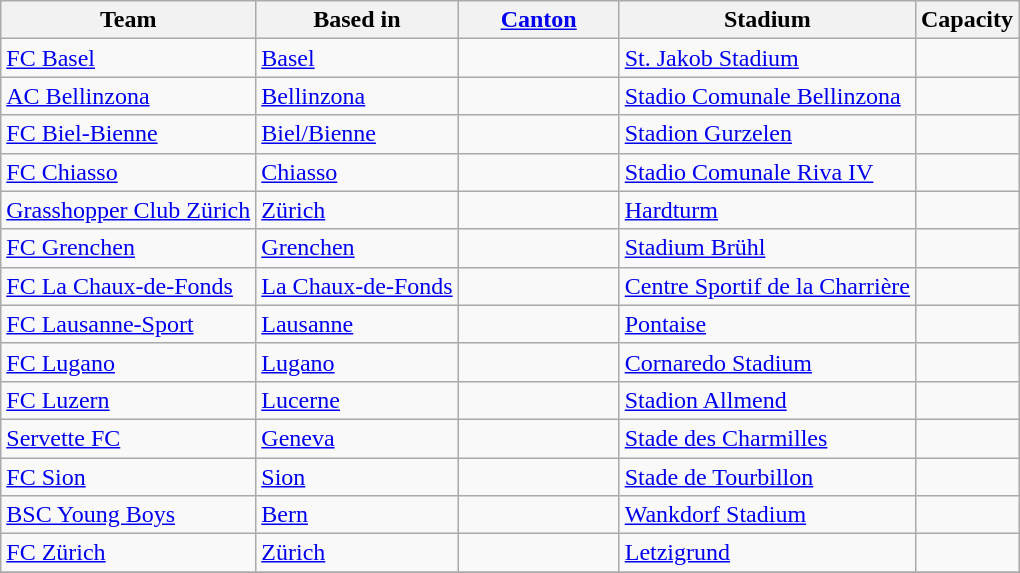<table class="wikitable sortable" style="text-align: left;">
<tr>
<th>Team</th>
<th>Based in</th>
<th width="100"><a href='#'>Canton</a></th>
<th>Stadium</th>
<th>Capacity</th>
</tr>
<tr>
<td><a href='#'>FC Basel</a></td>
<td><a href='#'>Basel</a></td>
<td></td>
<td><a href='#'>St. Jakob Stadium</a></td>
<td></td>
</tr>
<tr>
<td><a href='#'>AC Bellinzona</a></td>
<td><a href='#'>Bellinzona</a></td>
<td></td>
<td><a href='#'>Stadio Comunale Bellinzona</a></td>
<td></td>
</tr>
<tr>
<td><a href='#'>FC Biel-Bienne</a></td>
<td><a href='#'>Biel/Bienne</a></td>
<td></td>
<td><a href='#'>Stadion Gurzelen</a></td>
<td></td>
</tr>
<tr>
<td><a href='#'>FC Chiasso</a></td>
<td><a href='#'>Chiasso</a></td>
<td></td>
<td><a href='#'>Stadio Comunale Riva IV</a></td>
<td></td>
</tr>
<tr>
<td><a href='#'>Grasshopper Club Zürich</a></td>
<td><a href='#'>Zürich</a></td>
<td></td>
<td><a href='#'>Hardturm</a></td>
<td></td>
</tr>
<tr>
<td><a href='#'>FC Grenchen</a></td>
<td><a href='#'>Grenchen</a></td>
<td></td>
<td><a href='#'>Stadium Brühl</a></td>
<td></td>
</tr>
<tr>
<td><a href='#'>FC La Chaux-de-Fonds</a></td>
<td><a href='#'>La Chaux-de-Fonds</a></td>
<td></td>
<td><a href='#'>Centre Sportif de la Charrière</a></td>
<td></td>
</tr>
<tr>
<td><a href='#'>FC Lausanne-Sport</a></td>
<td><a href='#'>Lausanne</a></td>
<td></td>
<td><a href='#'>Pontaise</a></td>
<td></td>
</tr>
<tr>
<td><a href='#'>FC Lugano</a></td>
<td><a href='#'>Lugano</a></td>
<td></td>
<td><a href='#'>Cornaredo Stadium</a></td>
<td></td>
</tr>
<tr>
<td><a href='#'>FC Luzern</a></td>
<td><a href='#'>Lucerne</a></td>
<td></td>
<td><a href='#'>Stadion Allmend</a></td>
<td></td>
</tr>
<tr>
<td><a href='#'>Servette FC</a></td>
<td><a href='#'>Geneva</a></td>
<td></td>
<td><a href='#'>Stade des Charmilles</a></td>
<td></td>
</tr>
<tr>
<td><a href='#'>FC Sion</a></td>
<td><a href='#'>Sion</a></td>
<td></td>
<td><a href='#'>Stade de Tourbillon</a></td>
<td></td>
</tr>
<tr>
<td><a href='#'>BSC Young Boys</a></td>
<td><a href='#'>Bern</a></td>
<td></td>
<td><a href='#'>Wankdorf Stadium</a></td>
<td></td>
</tr>
<tr>
<td><a href='#'>FC Zürich</a></td>
<td><a href='#'>Zürich</a></td>
<td></td>
<td><a href='#'>Letzigrund</a></td>
<td></td>
</tr>
<tr>
</tr>
</table>
